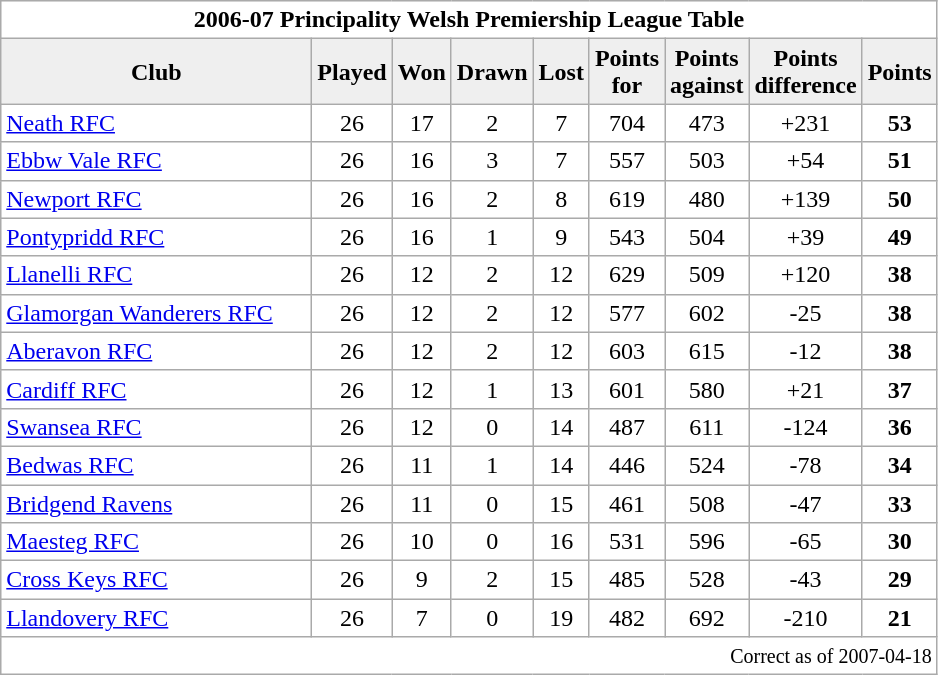<table class="wikitable" style="float:left; margin-right:15px; text-align: center;">
<tr>
<td colspan="11" style="background:#fff;" cellpadding="0" cellspacing="0"><strong>2006-07 Principality Welsh Premiership League Table</strong></td>
</tr>
<tr>
<th style="background:#efefef; width:200px;">Club</th>
<th style="background:#efefef; width:20px;">Played</th>
<th style="background:#efefef; width:20px;">Won</th>
<th style="background:#efefef; width:20px;">Drawn</th>
<th style="background:#efefef; width:20px;">Lost</th>
<th style="background:#efefef; width:20px;">Points for</th>
<th style="background:#efefef; width:20px;">Points against</th>
<th style="background:#efefef; width:20px;">Points difference</th>
<th style="background:#efefef; width:20px;">Points</th>
</tr>
<tr style="background:#fff; text-align:center;">
<td align=left><a href='#'>Neath RFC</a></td>
<td>26</td>
<td>17</td>
<td>2</td>
<td>7</td>
<td>704</td>
<td>473</td>
<td>+231</td>
<td><strong>53</strong></td>
</tr>
<tr style="background:#fff; text-align:center;">
<td align=left><a href='#'>Ebbw Vale RFC</a></td>
<td>26</td>
<td>16</td>
<td>3</td>
<td>7</td>
<td>557</td>
<td>503</td>
<td>+54</td>
<td><strong>51</strong></td>
</tr>
<tr style="background:#fff; text-align:center;">
<td align=left><a href='#'>Newport RFC</a></td>
<td>26</td>
<td>16</td>
<td>2</td>
<td>8</td>
<td>619</td>
<td>480</td>
<td>+139</td>
<td><strong>50</strong></td>
</tr>
<tr style="background:#fff; text-align:center;">
<td align=left><a href='#'>Pontypridd RFC</a></td>
<td>26</td>
<td>16</td>
<td>1</td>
<td>9</td>
<td>543</td>
<td>504</td>
<td>+39</td>
<td><strong>49</strong></td>
</tr>
<tr style="background:#fff; text-align:center;">
<td align=left><a href='#'>Llanelli RFC</a></td>
<td>26</td>
<td>12</td>
<td>2</td>
<td>12</td>
<td>629</td>
<td>509</td>
<td>+120</td>
<td><strong>38</strong></td>
</tr>
<tr style="background:#fff; text-align:center;">
<td align=left><a href='#'>Glamorgan Wanderers RFC</a></td>
<td>26</td>
<td>12</td>
<td>2</td>
<td>12</td>
<td>577</td>
<td>602</td>
<td>-25</td>
<td><strong>38</strong></td>
</tr>
<tr style="background:#fff; text-align:center;">
<td align=left><a href='#'>Aberavon RFC</a></td>
<td>26</td>
<td>12</td>
<td>2</td>
<td>12</td>
<td>603</td>
<td>615</td>
<td>-12</td>
<td><strong>38</strong></td>
</tr>
<tr style="background:#fff; text-align:center;">
<td align=left><a href='#'>Cardiff RFC</a></td>
<td>26</td>
<td>12</td>
<td>1</td>
<td>13</td>
<td>601</td>
<td>580</td>
<td>+21</td>
<td><strong>37</strong></td>
</tr>
<tr style="background:#fff; text-align:center;">
<td align=left><a href='#'>Swansea RFC</a></td>
<td>26</td>
<td>12</td>
<td>0</td>
<td>14</td>
<td>487</td>
<td>611</td>
<td>-124</td>
<td><strong>36</strong></td>
</tr>
<tr style="background:#fff; text-align:center;">
<td align=left><a href='#'>Bedwas RFC</a></td>
<td>26</td>
<td>11</td>
<td>1</td>
<td>14</td>
<td>446</td>
<td>524</td>
<td>-78</td>
<td><strong>34</strong></td>
</tr>
<tr style="background:#fff; text-align:center;">
<td align=left><a href='#'>Bridgend Ravens</a></td>
<td>26</td>
<td>11</td>
<td>0</td>
<td>15</td>
<td>461</td>
<td>508</td>
<td>-47</td>
<td><strong>33</strong></td>
</tr>
<tr style="background:#fff; text-align:center;">
<td align=left><a href='#'>Maesteg RFC</a></td>
<td>26</td>
<td>10</td>
<td>0</td>
<td>16</td>
<td>531</td>
<td>596</td>
<td>-65</td>
<td><strong>30</strong></td>
</tr>
<tr style="background:#fff; text-align:center;">
<td align=left><a href='#'>Cross Keys RFC</a></td>
<td>26</td>
<td>9</td>
<td>2</td>
<td>15</td>
<td>485</td>
<td>528</td>
<td>-43</td>
<td><strong>29</strong></td>
</tr>
<tr style="background:#fff; text-align:center;">
<td align=left><a href='#'>Llandovery RFC</a></td>
<td>26</td>
<td>7</td>
<td>0</td>
<td>19</td>
<td>482</td>
<td>692</td>
<td>-210</td>
<td><strong>21</strong></td>
</tr>
<tr>
<td colspan="10"  style="text-align:right; background:#fff;" cellpadding="0" cellspacing="0"><small>Correct as of 2007-04-18</small></td>
</tr>
</table>
